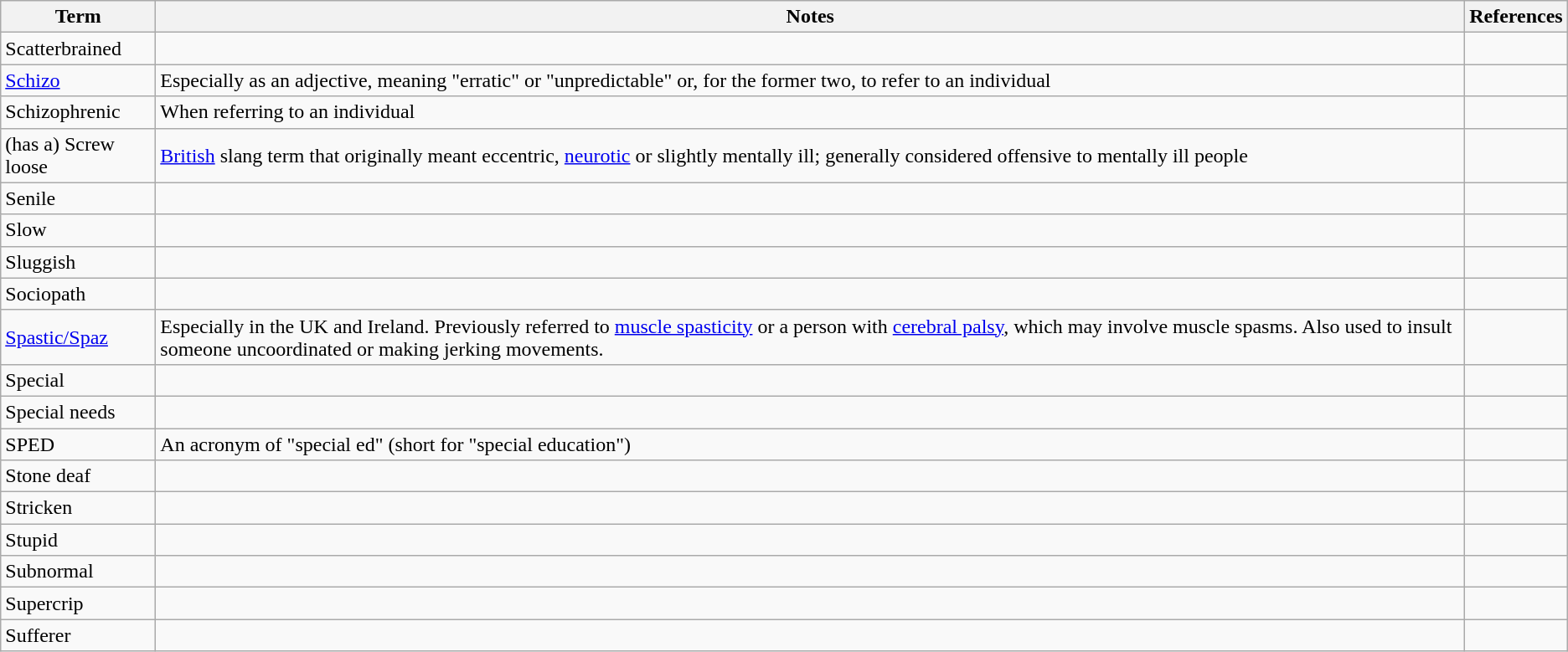<table class="wikitable">
<tr>
<th>Term</th>
<th>Notes</th>
<th>References</th>
</tr>
<tr>
<td>Scatterbrained</td>
<td></td>
<td></td>
</tr>
<tr>
<td><a href='#'>Schizo</a></td>
<td>Especially as an adjective, meaning "erratic" or "unpredictable" or, for the former two, to refer to an individual</td>
<td></td>
</tr>
<tr>
<td>Schizophrenic</td>
<td>When referring to an individual</td>
<td></td>
</tr>
<tr>
<td>(has a) Screw loose</td>
<td><a href='#'>British</a> slang term that originally meant eccentric, <a href='#'>neurotic</a> or slightly mentally ill; generally considered offensive to mentally ill people</td>
<td></td>
</tr>
<tr>
<td>Senile</td>
<td></td>
<td></td>
</tr>
<tr>
<td>Slow</td>
<td></td>
<td></td>
</tr>
<tr>
<td>Sluggish</td>
<td></td>
<td></td>
</tr>
<tr>
<td>Sociopath</td>
<td></td>
<td></td>
</tr>
<tr>
<td><a href='#'>Spastic/Spaz</a></td>
<td>Especially in the UK and Ireland. Previously referred to <a href='#'>muscle spasticity</a> or a person with <a href='#'>cerebral palsy</a>, which may involve muscle spasms. Also used to insult someone uncoordinated or making jerking movements.</td>
<td></td>
</tr>
<tr>
<td>Special</td>
<td></td>
<td></td>
</tr>
<tr>
<td>Special needs</td>
<td></td>
<td></td>
</tr>
<tr>
<td>SPED</td>
<td>An acronym of "special ed" (short for "special education")</td>
<td></td>
</tr>
<tr>
<td>Stone deaf</td>
<td></td>
<td></td>
</tr>
<tr>
<td>Stricken</td>
<td></td>
<td></td>
</tr>
<tr>
<td>Stupid</td>
<td></td>
<td></td>
</tr>
<tr>
<td>Subnormal</td>
<td></td>
<td></td>
</tr>
<tr>
<td>Supercrip</td>
<td></td>
<td></td>
</tr>
<tr>
<td>Sufferer</td>
<td></td>
<td></td>
</tr>
</table>
